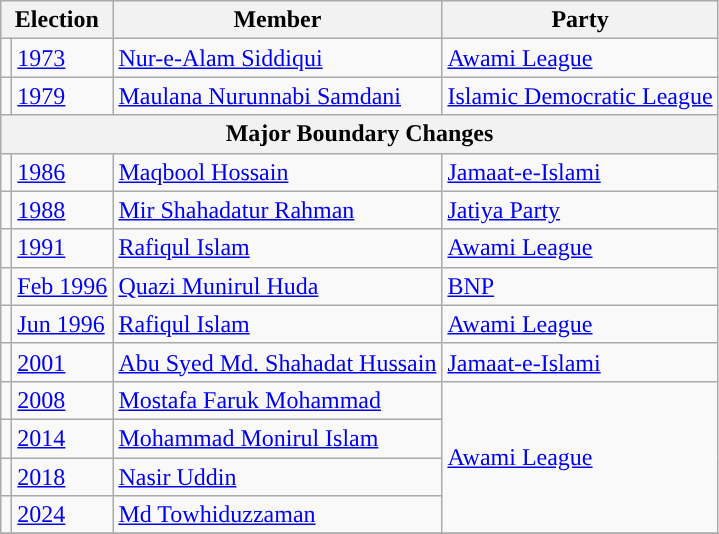<table class="wikitable">
<tr>
<th colspan="2">Election</th>
<th>Member</th>
<th>Party</th>
</tr>
<tr>
<td style="background-color:"></td>
<td><a href='#'>1973</a></td>
<td><a href='#'>Nur-e-Alam Siddiqui</a></td>
<td><a href='#'>Awami League</a></td>
</tr>
<tr>
<td style="background-color:"></td>
<td><a href='#'>1979</a></td>
<td><a href='#'>Maulana Nurunnabi Samdani</a></td>
<td><a href='#'>Islamic Democratic League</a></td>
</tr>
<tr>
<th colspan="4">Major Boundary Changes</th>
</tr>
<tr>
<td style="background-color:"></td>
<td><a href='#'>1986</a></td>
<td><a href='#'>Maqbool Hossain</a></td>
<td><a href='#'>Jamaat-e-Islami</a></td>
</tr>
<tr>
<td style="background-color:"></td>
<td><a href='#'>1988</a></td>
<td><a href='#'>Mir Shahadatur Rahman</a></td>
<td><a href='#'>Jatiya Party</a></td>
</tr>
<tr>
<td style="background-color:"></td>
<td><a href='#'>1991</a></td>
<td><a href='#'>Rafiqul Islam</a></td>
<td><a href='#'>Awami League</a></td>
</tr>
<tr>
<td style="background-color:"></td>
<td><a href='#'>Feb 1996</a></td>
<td><a href='#'>Quazi Munirul Huda</a></td>
<td><a href='#'>BNP</a></td>
</tr>
<tr>
<td style="background-color:"></td>
<td><a href='#'>Jun 1996</a></td>
<td><a href='#'>Rafiqul Islam</a></td>
<td><a href='#'>Awami League</a></td>
</tr>
<tr>
<td style="background-color:"></td>
<td><a href='#'>2001</a></td>
<td><a href='#'>Abu Syed Md. Shahadat Hussain</a></td>
<td><a href='#'>Jamaat-e-Islami</a></td>
</tr>
<tr>
<td style="background-color:"></td>
<td><a href='#'>2008</a></td>
<td><a href='#'>Mostafa Faruk Mohammad</a></td>
<td rowspan="4"><a href='#'>Awami League</a></td>
</tr>
<tr>
<td style="background-color:"></td>
<td><a href='#'>2014</a></td>
<td><a href='#'>Mohammad Monirul Islam</a></td>
</tr>
<tr>
<td style="background-color:"></td>
<td><a href='#'>2018</a></td>
<td><a href='#'>Nasir Uddin</a></td>
</tr>
<tr>
<td style="background-color:"></td>
<td><a href='#'>2024</a></td>
<td><a href='#'>Md Towhiduzzaman</a></td>
</tr>
<tr>
</tr>
</table>
